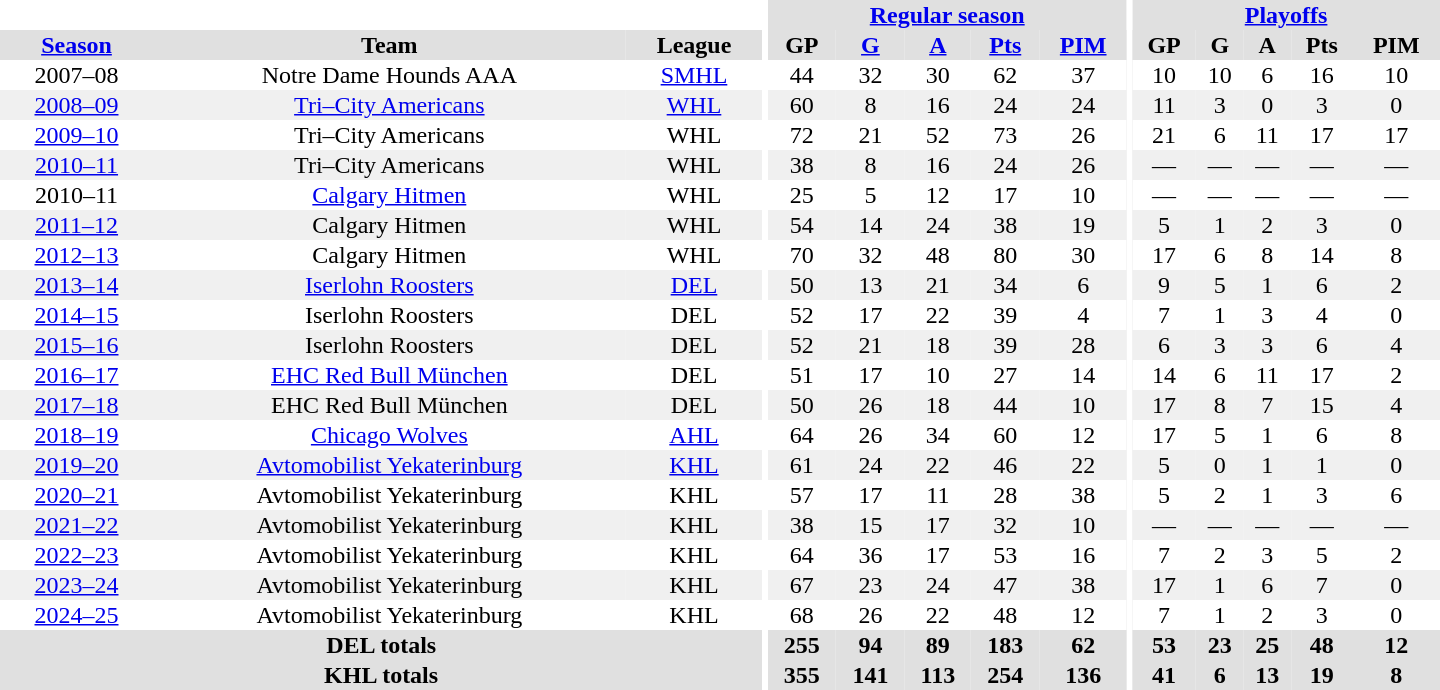<table border="0" cellpadding="1" cellspacing="0" style="text-align:center; width:60em">
<tr bgcolor="#e0e0e0">
<th colspan="3" bgcolor="#ffffff"></th>
<th rowspan="99" bgcolor="#ffffff"></th>
<th colspan="5"><a href='#'>Regular season</a></th>
<th rowspan="99" bgcolor="#ffffff"></th>
<th colspan="5"><a href='#'>Playoffs</a></th>
</tr>
<tr bgcolor="#e0e0e0">
<th><a href='#'>Season</a></th>
<th>Team</th>
<th>League</th>
<th>GP</th>
<th><a href='#'>G</a></th>
<th><a href='#'>A</a></th>
<th><a href='#'>Pts</a></th>
<th><a href='#'>PIM</a></th>
<th>GP</th>
<th>G</th>
<th>A</th>
<th>Pts</th>
<th>PIM</th>
</tr>
<tr>
<td>2007–08</td>
<td>Notre Dame Hounds AAA</td>
<td><a href='#'>SMHL</a></td>
<td>44</td>
<td>32</td>
<td>30</td>
<td>62</td>
<td>37</td>
<td>10</td>
<td>10</td>
<td>6</td>
<td>16</td>
<td>10</td>
</tr>
<tr bgcolor="#f0f0f0">
<td><a href='#'>2008–09</a></td>
<td><a href='#'>Tri–City Americans</a></td>
<td><a href='#'>WHL</a></td>
<td>60</td>
<td>8</td>
<td>16</td>
<td>24</td>
<td>24</td>
<td>11</td>
<td>3</td>
<td>0</td>
<td>3</td>
<td>0</td>
</tr>
<tr>
<td><a href='#'>2009–10</a></td>
<td>Tri–City Americans</td>
<td>WHL</td>
<td>72</td>
<td>21</td>
<td>52</td>
<td>73</td>
<td>26</td>
<td>21</td>
<td>6</td>
<td>11</td>
<td>17</td>
<td>17</td>
</tr>
<tr bgcolor="#f0f0f0">
<td><a href='#'>2010–11</a></td>
<td>Tri–City Americans</td>
<td>WHL</td>
<td>38</td>
<td>8</td>
<td>16</td>
<td>24</td>
<td>26</td>
<td>—</td>
<td>—</td>
<td>—</td>
<td>—</td>
<td>—</td>
</tr>
<tr>
<td>2010–11</td>
<td><a href='#'>Calgary Hitmen</a></td>
<td>WHL</td>
<td>25</td>
<td>5</td>
<td>12</td>
<td>17</td>
<td>10</td>
<td>—</td>
<td>—</td>
<td>—</td>
<td>—</td>
<td>—</td>
</tr>
<tr bgcolor="#f0f0f0">
<td><a href='#'>2011–12</a></td>
<td>Calgary Hitmen</td>
<td>WHL</td>
<td>54</td>
<td>14</td>
<td>24</td>
<td>38</td>
<td>19</td>
<td>5</td>
<td>1</td>
<td>2</td>
<td>3</td>
<td>0</td>
</tr>
<tr>
<td><a href='#'>2012–13</a></td>
<td>Calgary Hitmen</td>
<td>WHL</td>
<td>70</td>
<td>32</td>
<td>48</td>
<td>80</td>
<td>30</td>
<td>17</td>
<td>6</td>
<td>8</td>
<td>14</td>
<td>8</td>
</tr>
<tr bgcolor="#f0f0f0">
<td><a href='#'>2013–14</a></td>
<td><a href='#'>Iserlohn Roosters</a></td>
<td><a href='#'>DEL</a></td>
<td>50</td>
<td>13</td>
<td>21</td>
<td>34</td>
<td>6</td>
<td>9</td>
<td>5</td>
<td>1</td>
<td>6</td>
<td>2</td>
</tr>
<tr>
<td><a href='#'>2014–15</a></td>
<td>Iserlohn Roosters</td>
<td>DEL</td>
<td>52</td>
<td>17</td>
<td>22</td>
<td>39</td>
<td>4</td>
<td>7</td>
<td>1</td>
<td>3</td>
<td>4</td>
<td>0</td>
</tr>
<tr bgcolor="#f0f0f0">
<td><a href='#'>2015–16</a></td>
<td>Iserlohn Roosters</td>
<td>DEL</td>
<td>52</td>
<td>21</td>
<td>18</td>
<td>39</td>
<td>28</td>
<td>6</td>
<td>3</td>
<td>3</td>
<td>6</td>
<td>4</td>
</tr>
<tr>
<td><a href='#'>2016–17</a></td>
<td><a href='#'>EHC Red Bull München</a></td>
<td>DEL</td>
<td>51</td>
<td>17</td>
<td>10</td>
<td>27</td>
<td>14</td>
<td>14</td>
<td>6</td>
<td>11</td>
<td>17</td>
<td>2</td>
</tr>
<tr bgcolor="#f0f0f0">
<td><a href='#'>2017–18</a></td>
<td>EHC Red Bull München</td>
<td>DEL</td>
<td>50</td>
<td>26</td>
<td>18</td>
<td>44</td>
<td>10</td>
<td>17</td>
<td>8</td>
<td>7</td>
<td>15</td>
<td>4</td>
</tr>
<tr>
<td><a href='#'>2018–19</a></td>
<td><a href='#'>Chicago Wolves</a></td>
<td><a href='#'>AHL</a></td>
<td>64</td>
<td>26</td>
<td>34</td>
<td>60</td>
<td>12</td>
<td>17</td>
<td>5</td>
<td>1</td>
<td>6</td>
<td>8</td>
</tr>
<tr bgcolor="#f0f0f0">
<td><a href='#'>2019–20</a></td>
<td><a href='#'>Avtomobilist Yekaterinburg</a></td>
<td><a href='#'>KHL</a></td>
<td>61</td>
<td>24</td>
<td>22</td>
<td>46</td>
<td>22</td>
<td>5</td>
<td>0</td>
<td>1</td>
<td>1</td>
<td>0</td>
</tr>
<tr>
<td><a href='#'>2020–21</a></td>
<td>Avtomobilist Yekaterinburg</td>
<td>KHL</td>
<td>57</td>
<td>17</td>
<td>11</td>
<td>28</td>
<td>38</td>
<td>5</td>
<td>2</td>
<td>1</td>
<td>3</td>
<td>6</td>
</tr>
<tr bgcolor="#f0f0f0">
<td><a href='#'>2021–22</a></td>
<td>Avtomobilist Yekaterinburg</td>
<td>KHL</td>
<td>38</td>
<td>15</td>
<td>17</td>
<td>32</td>
<td>10</td>
<td>—</td>
<td>—</td>
<td>—</td>
<td>—</td>
<td>—</td>
</tr>
<tr>
<td><a href='#'>2022–23</a></td>
<td>Avtomobilist Yekaterinburg</td>
<td>KHL</td>
<td>64</td>
<td>36</td>
<td>17</td>
<td>53</td>
<td>16</td>
<td>7</td>
<td>2</td>
<td>3</td>
<td>5</td>
<td>2</td>
</tr>
<tr bgcolor="#f0f0f0">
<td><a href='#'>2023–24</a></td>
<td>Avtomobilist Yekaterinburg</td>
<td>KHL</td>
<td>67</td>
<td>23</td>
<td>24</td>
<td>47</td>
<td>38</td>
<td>17</td>
<td>1</td>
<td>6</td>
<td>7</td>
<td>0</td>
</tr>
<tr>
<td><a href='#'>2024–25</a></td>
<td>Avtomobilist Yekaterinburg</td>
<td>KHL</td>
<td>68</td>
<td>26</td>
<td>22</td>
<td>48</td>
<td>12</td>
<td>7</td>
<td>1</td>
<td>2</td>
<td>3</td>
<td>0</td>
</tr>
<tr bgcolor="#e0e0e0">
<th colspan="3">DEL totals</th>
<th>255</th>
<th>94</th>
<th>89</th>
<th>183</th>
<th>62</th>
<th>53</th>
<th>23</th>
<th>25</th>
<th>48</th>
<th>12</th>
</tr>
<tr bgcolor="#e0e0e0">
<th colspan="3">KHL totals</th>
<th>355</th>
<th>141</th>
<th>113</th>
<th>254</th>
<th>136</th>
<th>41</th>
<th>6</th>
<th>13</th>
<th>19</th>
<th>8</th>
</tr>
</table>
